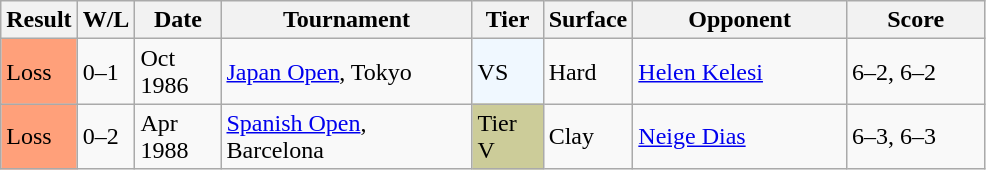<table class="sortable wikitable">
<tr>
<th>Result</th>
<th style="width:30px" class="unsortable">W/L</th>
<th style="width:50px">Date</th>
<th style="width:160px">Tournament</th>
<th style="width:40px">Tier</th>
<th style="width:50px">Surface</th>
<th style="width:135px">Opponent</th>
<th style="width:85px" class="unsortable">Score</th>
</tr>
<tr>
<td style="background:#ffa07a;">Loss</td>
<td>0–1</td>
<td>Oct 1986</td>
<td><a href='#'>Japan Open</a>, Tokyo</td>
<td style="background:#f0f8ff;">VS</td>
<td>Hard</td>
<td> <a href='#'>Helen Kelesi</a></td>
<td>6–2, 6–2</td>
</tr>
<tr>
<td style="background:#ffa07a;">Loss</td>
<td>0–2</td>
<td>Apr 1988</td>
<td><a href='#'>Spanish Open</a>, Barcelona</td>
<td style="background:#cccc99;">Tier V</td>
<td>Clay</td>
<td> <a href='#'>Neige Dias</a></td>
<td>6–3, 6–3</td>
</tr>
</table>
